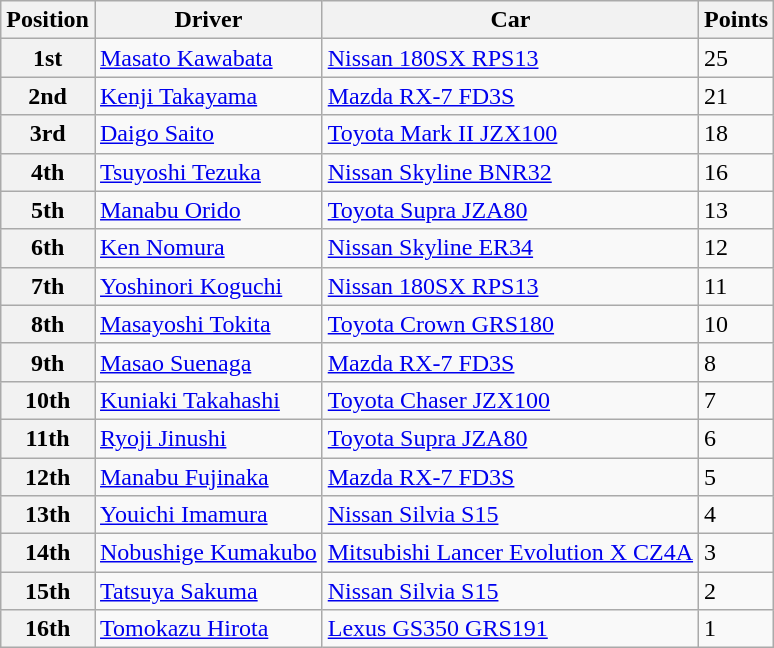<table class="wikitable">
<tr>
<th>Position</th>
<th>Driver</th>
<th>Car</th>
<th>Points</th>
</tr>
<tr>
<th>1st</th>
<td><a href='#'>Masato Kawabata</a></td>
<td><a href='#'>Nissan 180SX RPS13</a></td>
<td>25</td>
</tr>
<tr>
<th>2nd</th>
<td><a href='#'>Kenji Takayama</a></td>
<td><a href='#'>Mazda RX-7 FD3S</a></td>
<td>21</td>
</tr>
<tr>
<th>3rd</th>
<td><a href='#'>Daigo Saito</a></td>
<td><a href='#'>Toyota Mark II JZX100</a></td>
<td>18</td>
</tr>
<tr>
<th>4th</th>
<td><a href='#'>Tsuyoshi Tezuka</a></td>
<td><a href='#'>Nissan Skyline BNR32</a></td>
<td>16</td>
</tr>
<tr>
<th>5th</th>
<td><a href='#'>Manabu Orido</a></td>
<td><a href='#'>Toyota Supra JZA80</a></td>
<td>13</td>
</tr>
<tr>
<th>6th</th>
<td><a href='#'>Ken Nomura</a></td>
<td><a href='#'>Nissan Skyline ER34</a></td>
<td>12</td>
</tr>
<tr>
<th>7th</th>
<td><a href='#'>Yoshinori Koguchi</a></td>
<td><a href='#'>Nissan 180SX RPS13</a></td>
<td>11</td>
</tr>
<tr>
<th>8th</th>
<td><a href='#'>Masayoshi Tokita</a></td>
<td><a href='#'>Toyota Crown GRS180</a></td>
<td>10</td>
</tr>
<tr>
<th>9th</th>
<td><a href='#'>Masao Suenaga</a></td>
<td><a href='#'>Mazda RX-7 FD3S</a></td>
<td>8</td>
</tr>
<tr>
<th>10th</th>
<td><a href='#'>Kuniaki Takahashi</a></td>
<td><a href='#'>Toyota Chaser JZX100</a></td>
<td>7</td>
</tr>
<tr>
<th>11th</th>
<td><a href='#'>Ryoji Jinushi</a></td>
<td><a href='#'>Toyota Supra JZA80</a></td>
<td>6</td>
</tr>
<tr>
<th>12th</th>
<td><a href='#'>Manabu Fujinaka</a></td>
<td><a href='#'>Mazda RX-7 FD3S</a></td>
<td>5</td>
</tr>
<tr>
<th>13th</th>
<td><a href='#'>Youichi Imamura</a></td>
<td><a href='#'>Nissan Silvia S15</a></td>
<td>4</td>
</tr>
<tr>
<th>14th</th>
<td><a href='#'>Nobushige Kumakubo</a></td>
<td><a href='#'>Mitsubishi Lancer Evolution X CZ4A</a></td>
<td>3</td>
</tr>
<tr>
<th>15th</th>
<td><a href='#'>Tatsuya Sakuma</a></td>
<td><a href='#'>Nissan Silvia S15</a></td>
<td>2</td>
</tr>
<tr>
<th>16th</th>
<td><a href='#'>Tomokazu Hirota</a></td>
<td><a href='#'>Lexus GS350 GRS191</a></td>
<td>1</td>
</tr>
</table>
